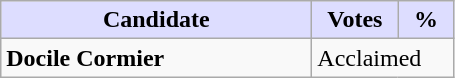<table class="wikitable">
<tr>
<th style="background:#ddf; width:200px;">Candidate</th>
<th style="background:#ddf; width:50px;">Votes</th>
<th style="background:#ddf; width:30px;">%</th>
</tr>
<tr>
<td><strong>Docile Cormier</strong></td>
<td colspan="2">Acclaimed</td>
</tr>
</table>
